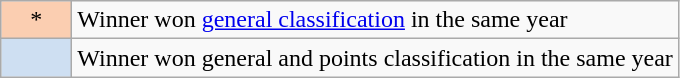<table class="wikitable">
<tr>
<td align=center width=40px style="background-color:#FBCEB1">*</td>
<td>Winner won <a href='#'>general classification</a> in the same year</td>
</tr>
<tr>
<td align=center width=40px style="background-color:#cedff2"></td>
<td>Winner won general and points classification in the same year</td>
</tr>
</table>
